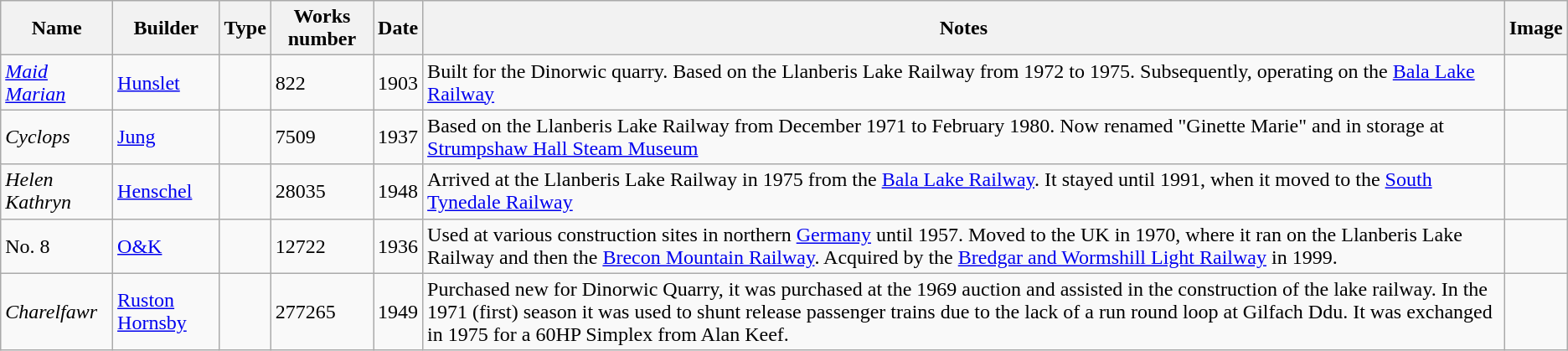<table class="wikitable">
<tr>
<th>Name</th>
<th>Builder</th>
<th scope="col">Type</th>
<th>Works number</th>
<th>Date</th>
<th>Notes</th>
<th>Image</th>
</tr>
<tr>
<td><em><a href='#'>Maid Marian</a></em></td>
<td><a href='#'>Hunslet</a></td>
<td></td>
<td>822</td>
<td>1903</td>
<td>Built for the Dinorwic quarry. Based on the Llanberis Lake Railway from 1972 to 1975. Subsequently, operating on the <a href='#'>Bala Lake Railway</a></td>
<td></td>
</tr>
<tr>
<td><em>Cyclops</em></td>
<td><a href='#'>Jung</a></td>
<td></td>
<td>7509</td>
<td>1937</td>
<td>Based on the Llanberis Lake Railway from December 1971 to February 1980. Now renamed "Ginette Marie" and in storage at <a href='#'>Strumpshaw Hall Steam Museum</a></td>
<td></td>
</tr>
<tr>
<td><em>Helen Kathryn</em></td>
<td><a href='#'>Henschel</a></td>
<td></td>
<td>28035</td>
<td>1948</td>
<td>Arrived at the Llanberis Lake Railway in 1975 from the <a href='#'>Bala Lake Railway</a>. It stayed until 1991, when it moved to the <a href='#'>South Tynedale Railway</a></td>
<td></td>
</tr>
<tr>
<td>No. 8</td>
<td><a href='#'>O&K</a></td>
<td></td>
<td>12722</td>
<td>1936</td>
<td>Used at various construction sites in northern <a href='#'>Germany</a> until 1957. Moved to the UK in 1970, where it ran on the Llanberis Lake Railway and then the <a href='#'>Brecon Mountain Railway</a>. Acquired by the <a href='#'>Bredgar and Wormshill Light Railway</a> in 1999.</td>
<td></td>
</tr>
<tr>
<td><em>Charelfawr</em></td>
<td><a href='#'>Ruston Hornsby</a></td>
<td></td>
<td>277265</td>
<td>1949</td>
<td>Purchased new for Dinorwic Quarry, it was purchased at the 1969 auction and assisted in the construction of the lake railway. In the 1971 (first) season it was used to shunt release passenger trains due to the lack of a run round loop at Gilfach Ddu. It was exchanged in 1975 for a 60HP Simplex from Alan Keef.</td>
<td></td>
</tr>
</table>
